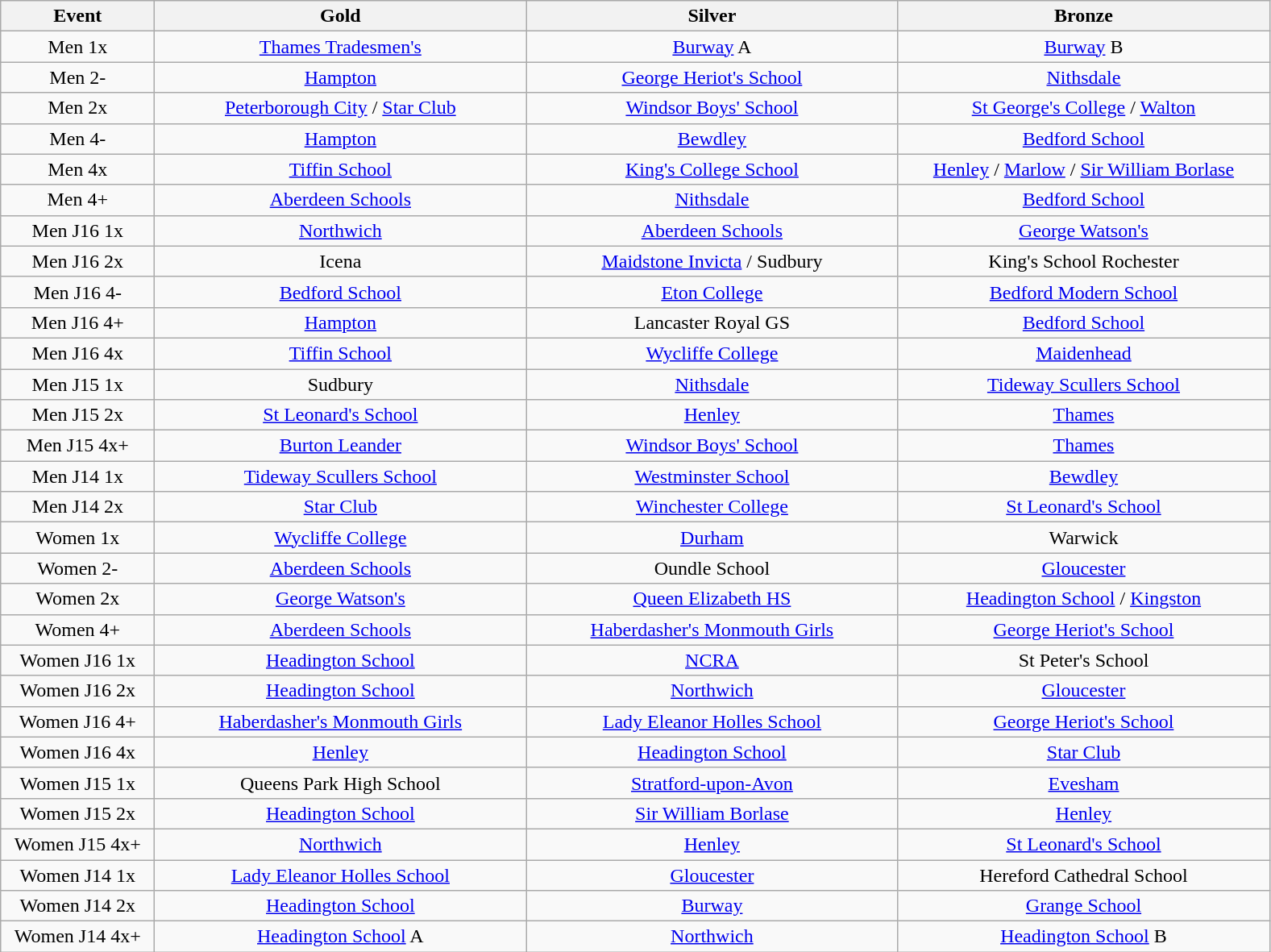<table class="wikitable" style="text-align:center">
<tr>
<th width=120>Event</th>
<th width=300>Gold</th>
<th width=300>Silver</th>
<th width=300>Bronze</th>
</tr>
<tr>
<td>Men 1x</td>
<td><a href='#'>Thames Tradesmen's</a></td>
<td><a href='#'>Burway</a> A</td>
<td><a href='#'>Burway</a> B</td>
</tr>
<tr>
<td>Men 2-</td>
<td><a href='#'>Hampton</a></td>
<td><a href='#'>George Heriot's School</a></td>
<td><a href='#'>Nithsdale</a></td>
</tr>
<tr>
<td>Men 2x</td>
<td><a href='#'>Peterborough City</a> / <a href='#'>Star Club</a></td>
<td><a href='#'>Windsor Boys' School</a></td>
<td><a href='#'>St George's College</a> / <a href='#'>Walton</a></td>
</tr>
<tr>
<td>Men 4-</td>
<td><a href='#'>Hampton</a></td>
<td><a href='#'>Bewdley</a></td>
<td><a href='#'>Bedford School</a></td>
</tr>
<tr>
<td>Men 4x</td>
<td><a href='#'>Tiffin School</a></td>
<td><a href='#'>King's College School</a></td>
<td><a href='#'>Henley</a> / <a href='#'>Marlow</a> / <a href='#'>Sir William Borlase</a></td>
</tr>
<tr>
<td>Men 4+</td>
<td><a href='#'>Aberdeen Schools</a></td>
<td><a href='#'>Nithsdale</a></td>
<td><a href='#'>Bedford School</a></td>
</tr>
<tr>
<td>Men J16 1x</td>
<td><a href='#'>Northwich</a></td>
<td><a href='#'>Aberdeen Schools</a></td>
<td><a href='#'>George Watson's</a></td>
</tr>
<tr>
<td>Men J16 2x</td>
<td>Icena</td>
<td><a href='#'>Maidstone Invicta</a> / Sudbury</td>
<td>King's School Rochester</td>
</tr>
<tr>
<td>Men J16 4-</td>
<td><a href='#'>Bedford School</a></td>
<td><a href='#'>Eton College</a></td>
<td><a href='#'>Bedford Modern School</a></td>
</tr>
<tr>
<td>Men J16 4+</td>
<td><a href='#'>Hampton</a></td>
<td>Lancaster Royal GS</td>
<td><a href='#'>Bedford School</a></td>
</tr>
<tr>
<td>Men J16 4x</td>
<td><a href='#'>Tiffin School</a></td>
<td><a href='#'>Wycliffe College</a></td>
<td><a href='#'>Maidenhead</a></td>
</tr>
<tr>
<td>Men J15 1x</td>
<td>Sudbury</td>
<td><a href='#'>Nithsdale</a></td>
<td><a href='#'>Tideway Scullers School</a></td>
</tr>
<tr>
<td>Men J15 2x</td>
<td><a href='#'>St Leonard's School</a></td>
<td><a href='#'>Henley</a></td>
<td><a href='#'>Thames</a></td>
</tr>
<tr>
<td>Men J15 4x+</td>
<td><a href='#'>Burton Leander</a></td>
<td><a href='#'>Windsor Boys' School</a></td>
<td><a href='#'>Thames</a></td>
</tr>
<tr>
<td>Men J14 1x</td>
<td><a href='#'>Tideway Scullers School</a></td>
<td><a href='#'>Westminster School</a></td>
<td><a href='#'>Bewdley</a></td>
</tr>
<tr>
<td>Men J14 2x</td>
<td><a href='#'>Star Club</a></td>
<td><a href='#'>Winchester College</a></td>
<td><a href='#'>St Leonard's School</a></td>
</tr>
<tr>
<td>Women 1x</td>
<td><a href='#'>Wycliffe College</a></td>
<td><a href='#'>Durham</a></td>
<td>Warwick</td>
</tr>
<tr>
<td>Women 2-</td>
<td><a href='#'>Aberdeen Schools</a></td>
<td>Oundle School</td>
<td><a href='#'>Gloucester</a></td>
</tr>
<tr>
<td>Women 2x</td>
<td><a href='#'>George Watson's</a></td>
<td><a href='#'>Queen Elizabeth HS</a></td>
<td><a href='#'>Headington School</a> / <a href='#'>Kingston</a></td>
</tr>
<tr>
<td>Women 4+</td>
<td><a href='#'>Aberdeen Schools</a></td>
<td><a href='#'>Haberdasher's Monmouth Girls</a></td>
<td><a href='#'>George Heriot's School</a></td>
</tr>
<tr>
<td>Women J16 1x</td>
<td><a href='#'>Headington School</a></td>
<td><a href='#'>NCRA</a></td>
<td>St Peter's School</td>
</tr>
<tr>
<td>Women J16 2x</td>
<td><a href='#'>Headington School</a></td>
<td><a href='#'>Northwich</a></td>
<td><a href='#'>Gloucester</a></td>
</tr>
<tr>
<td>Women J16 4+</td>
<td><a href='#'>Haberdasher's Monmouth Girls</a></td>
<td><a href='#'>Lady Eleanor Holles School</a></td>
<td><a href='#'>George Heriot's School</a></td>
</tr>
<tr>
<td>Women J16 4x</td>
<td><a href='#'>Henley</a></td>
<td><a href='#'>Headington School</a></td>
<td><a href='#'>Star Club</a></td>
</tr>
<tr>
<td>Women J15 1x</td>
<td>Queens Park High School</td>
<td><a href='#'>Stratford-upon-Avon</a></td>
<td><a href='#'>Evesham</a></td>
</tr>
<tr>
<td>Women J15 2x</td>
<td><a href='#'>Headington School</a></td>
<td><a href='#'>Sir William Borlase</a></td>
<td><a href='#'>Henley</a></td>
</tr>
<tr>
<td>Women J15 4x+</td>
<td><a href='#'>Northwich</a></td>
<td><a href='#'>Henley</a></td>
<td><a href='#'>St Leonard's School</a></td>
</tr>
<tr>
<td>Women J14 1x</td>
<td><a href='#'>Lady Eleanor Holles School</a></td>
<td><a href='#'>Gloucester</a></td>
<td>Hereford Cathedral School</td>
</tr>
<tr>
<td>Women J14 2x</td>
<td><a href='#'>Headington School</a></td>
<td><a href='#'>Burway</a></td>
<td><a href='#'>Grange School</a></td>
</tr>
<tr>
<td>Women J14 4x+</td>
<td><a href='#'>Headington School</a> A</td>
<td><a href='#'>Northwich</a></td>
<td><a href='#'>Headington School</a> B</td>
</tr>
</table>
